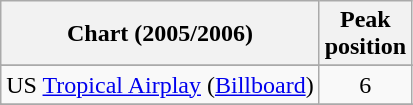<table class="wikitable">
<tr>
<th align="center">Chart (2005/2006)</th>
<th align="center">Peak<br>position</th>
</tr>
<tr>
</tr>
<tr>
</tr>
<tr>
<td align="left">US <a href='#'>Tropical Airplay</a> (<a href='#'>Billboard</a>)</td>
<td align="center">6</td>
</tr>
<tr>
</tr>
<tr>
</tr>
</table>
